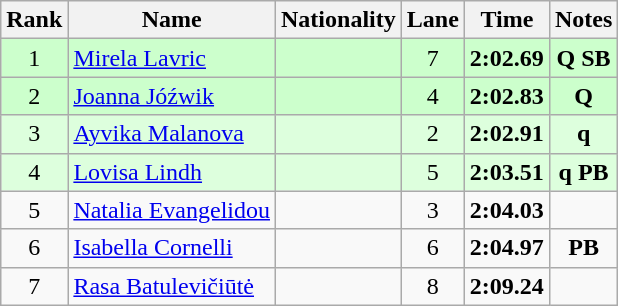<table class="wikitable sortable" style="text-align:center">
<tr>
<th>Rank</th>
<th>Name</th>
<th>Nationality</th>
<th>Lane</th>
<th>Time</th>
<th>Notes</th>
</tr>
<tr bgcolor=ccffcc>
<td>1</td>
<td align=left><a href='#'>Mirela Lavric</a></td>
<td align=left></td>
<td>7</td>
<td><strong>2:02.69</strong></td>
<td><strong>Q SB</strong></td>
</tr>
<tr bgcolor=ccffcc>
<td>2</td>
<td align=left><a href='#'>Joanna Jóźwik</a></td>
<td align=left></td>
<td>4</td>
<td><strong>2:02.83</strong></td>
<td><strong>Q</strong></td>
</tr>
<tr bgcolor=ddffdd>
<td>3</td>
<td align=left><a href='#'>Ayvika Malanova</a></td>
<td align=left></td>
<td>2</td>
<td><strong>2:02.91</strong></td>
<td><strong>q</strong></td>
</tr>
<tr bgcolor=ddffdd>
<td>4</td>
<td align=left><a href='#'>Lovisa Lindh</a></td>
<td align=left></td>
<td>5</td>
<td><strong>2:03.51</strong></td>
<td><strong>q PB</strong></td>
</tr>
<tr>
<td>5</td>
<td align=left><a href='#'>Natalia Evangelidou</a></td>
<td align=left></td>
<td>3</td>
<td><strong>2:04.03</strong></td>
<td></td>
</tr>
<tr>
<td>6</td>
<td align=left><a href='#'>Isabella Cornelli</a></td>
<td align=left></td>
<td>6</td>
<td><strong>2:04.97</strong></td>
<td><strong>PB</strong></td>
</tr>
<tr>
<td>7</td>
<td align=left><a href='#'>Rasa Batulevičiūtė</a></td>
<td align=left></td>
<td>8</td>
<td><strong>2:09.24</strong></td>
<td></td>
</tr>
</table>
